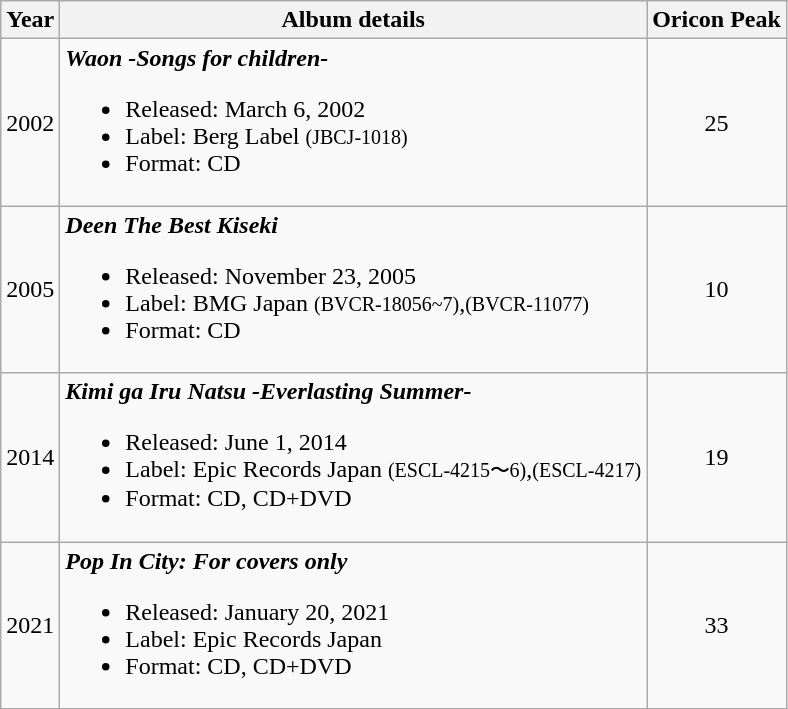<table class="wikitable">
<tr>
<th>Year</th>
<th>Album details</th>
<th>Oricon Peak</th>
</tr>
<tr>
<td>2002</td>
<td><strong><em>Waon -Songs for children-</em></strong><br><ul><li>Released: March 6, 2002</li><li>Label: Berg Label <small>(JBCJ-1018)</small></li><li>Format: CD</li></ul></td>
<td align="center">25</td>
</tr>
<tr>
<td>2005</td>
<td><strong><em>Deen The Best Kiseki</em></strong><br><ul><li>Released: November 23, 2005</li><li>Label: BMG Japan <small>(BVCR-18056~7)</small>,<small>(BVCR-11077)</small></li><li>Format: CD</li></ul></td>
<td align="center">10</td>
</tr>
<tr>
<td>2014</td>
<td><strong><em>Kimi ga Iru Natsu -Everlasting Summer-</em></strong><br><ul><li>Released: June 1, 2014</li><li>Label: Epic Records Japan <small>(ESCL-4215〜6)</small>,<small>(ESCL-4217)</small></li><li>Format: CD, CD+DVD</li></ul></td>
<td align="center">19</td>
</tr>
<tr>
<td>2021</td>
<td><strong><em>Pop In City: For covers only</em></strong><br><ul><li>Released: January 20, 2021</li><li>Label: Epic Records Japan</li><li>Format: CD, CD+DVD</li></ul></td>
<td align="center">33</td>
</tr>
</table>
